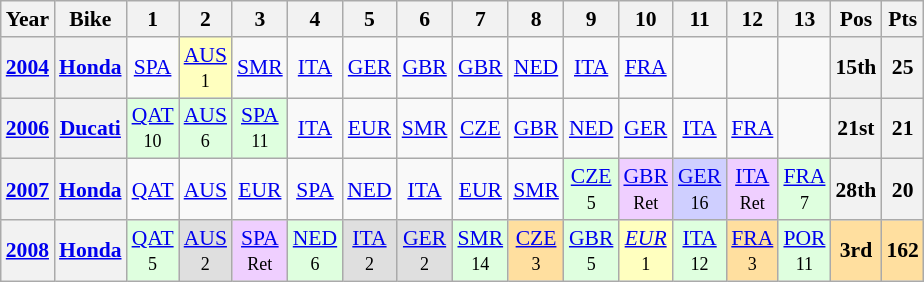<table class="wikitable" style="text-align:center; font-size:90%">
<tr>
<th>Year</th>
<th>Bike</th>
<th>1</th>
<th>2</th>
<th>3</th>
<th>4</th>
<th>5</th>
<th>6</th>
<th>7</th>
<th>8</th>
<th>9</th>
<th>10</th>
<th>11</th>
<th>12</th>
<th>13</th>
<th>Pos</th>
<th>Pts</th>
</tr>
<tr>
<th><a href='#'>2004</a></th>
<th><a href='#'>Honda</a></th>
<td><a href='#'>SPA</a></td>
<td style="background:#ffffbf;"><a href='#'>AUS</a><br><small>1</small></td>
<td><a href='#'>SMR</a></td>
<td><a href='#'>ITA</a></td>
<td><a href='#'>GER</a></td>
<td><a href='#'>GBR</a></td>
<td><a href='#'>GBR</a></td>
<td><a href='#'>NED</a></td>
<td><a href='#'>ITA</a></td>
<td><a href='#'>FRA</a></td>
<td></td>
<td></td>
<td></td>
<th>15th</th>
<th>25</th>
</tr>
<tr>
<th><a href='#'>2006</a></th>
<th><a href='#'>Ducati</a></th>
<td style="background:#DFFFDF;"><a href='#'>QAT</a><br><small>10</small></td>
<td style="background:#DFFFDF;"><a href='#'>AUS</a><br><small>6</small></td>
<td style="background:#DFFFDF;"><a href='#'>SPA</a><br><small>11</small></td>
<td><a href='#'>ITA</a></td>
<td><a href='#'>EUR</a></td>
<td><a href='#'>SMR</a></td>
<td><a href='#'>CZE</a></td>
<td><a href='#'>GBR</a></td>
<td><a href='#'>NED</a></td>
<td><a href='#'>GER</a></td>
<td><a href='#'>ITA</a></td>
<td><a href='#'>FRA</a></td>
<td></td>
<th>21st</th>
<th>21</th>
</tr>
<tr>
<th><a href='#'>2007</a></th>
<th><a href='#'>Honda</a></th>
<td><a href='#'>QAT</a></td>
<td><a href='#'>AUS</a></td>
<td><a href='#'>EUR</a></td>
<td><a href='#'>SPA</a></td>
<td><a href='#'>NED</a></td>
<td><a href='#'>ITA</a></td>
<td><a href='#'>EUR</a></td>
<td><a href='#'>SMR</a></td>
<td style="background:#DFFFDF;"><a href='#'>CZE</a><br><small>5</small></td>
<td style="background:#EFCFFF;"><a href='#'>GBR</a><br><small>Ret</small></td>
<td style="background:#CFCFFF;"><a href='#'>GER</a><br><small>16</small></td>
<td style="background:#EFCFFF;"><a href='#'>ITA</a><br><small>Ret</small></td>
<td style="background:#DFFFDF;"><a href='#'>FRA</a><br><small>7</small></td>
<th>28th</th>
<th>20</th>
</tr>
<tr>
<th><a href='#'>2008</a></th>
<th><a href='#'>Honda</a></th>
<td style="background:#DFFFDF;"><a href='#'>QAT</a><br><small>5</small></td>
<td style="background:#dfdfdf;"><a href='#'>AUS</a><br><small>2</small></td>
<td style="background:#EFCFFF;"><a href='#'>SPA</a><br><small>Ret</small></td>
<td style="background:#DFFFDF;"><a href='#'>NED</a><br><small>6</small></td>
<td style="background:#dfdfdf;"><a href='#'>ITA</a><br><small>2</small></td>
<td style="background:#dfdfdf;"><a href='#'>GER</a><br><small>2</small></td>
<td style="background:#DFFFDF;"><a href='#'>SMR</a><br><small>14</small></td>
<td style="background:#ffdf9f;"><a href='#'>CZE</a><br><small>3</small></td>
<td style="background:#DFFFDF;"><a href='#'>GBR</a><br><small>5</small></td>
<td style="background:#ffffbf;"><em><a href='#'>EUR</a></em><br><small>1</small></td>
<td style="background:#DFFFDF;"><a href='#'>ITA</a><br><small>12</small></td>
<td style="background:#ffdf9f;"><a href='#'>FRA</a><br><small>3</small></td>
<td style="background:#DFFFDF;"><a href='#'>POR</a><br><small>11</small></td>
<td style="background:#ffdf9f;"><strong>3rd</strong></td>
<td style="background:#ffdf9f;"><strong>162</strong></td>
</tr>
</table>
